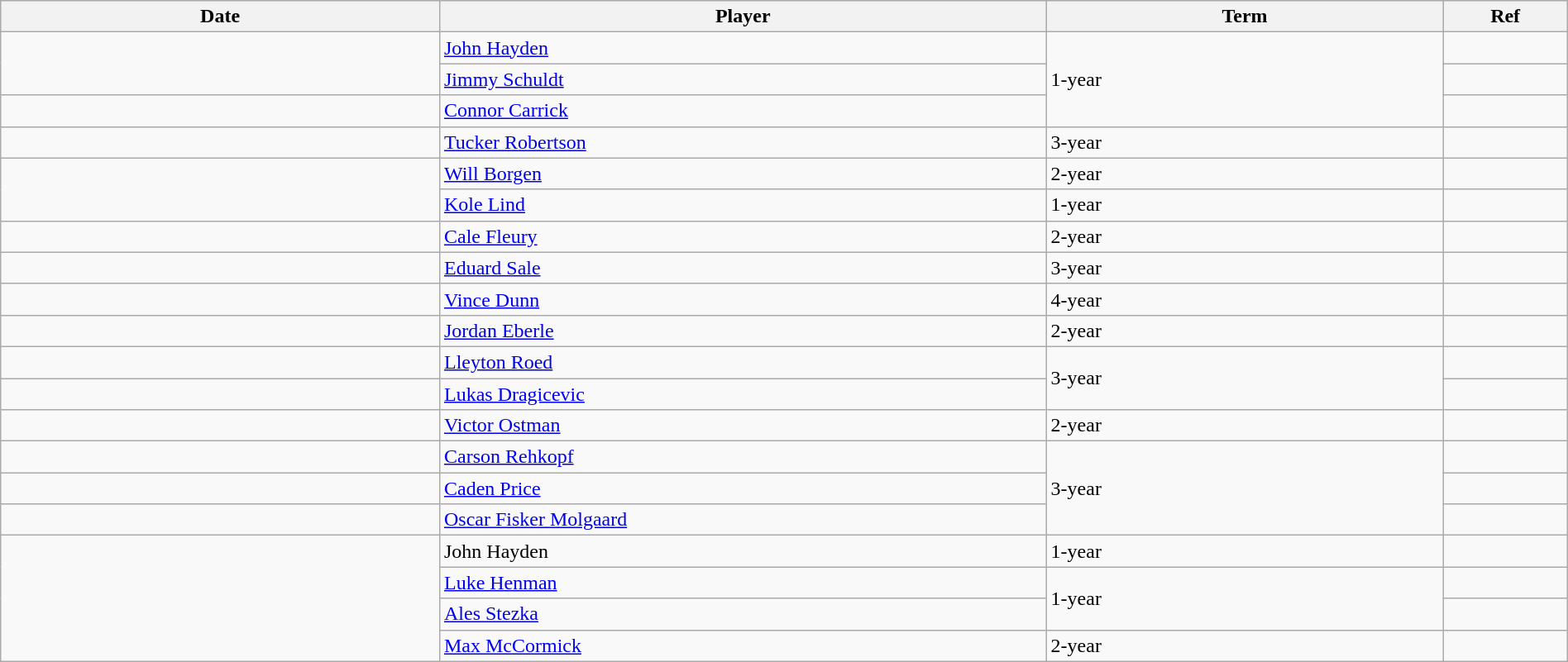<table class="wikitable" width=100%>
<tr bgcolor="#dddddd">
<th style="width: 10em;">Date</th>
<th style="width: 14em;">Player</th>
<th style="width: 9em;">Term</th>
<th style="width: 2.5em;">Ref</th>
</tr>
<tr>
<td rowspan=2></td>
<td><a href='#'>John Hayden</a></td>
<td rowspan=3>1-year</td>
<td></td>
</tr>
<tr>
<td><a href='#'>Jimmy Schuldt</a></td>
<td></td>
</tr>
<tr>
<td></td>
<td><a href='#'>Connor Carrick</a></td>
<td></td>
</tr>
<tr>
<td></td>
<td><a href='#'>Tucker Robertson</a></td>
<td>3-year</td>
<td></td>
</tr>
<tr>
<td rowspan=2></td>
<td><a href='#'>Will Borgen</a></td>
<td>2-year</td>
<td></td>
</tr>
<tr>
<td><a href='#'>Kole Lind</a></td>
<td>1-year</td>
<td></td>
</tr>
<tr>
<td></td>
<td><a href='#'>Cale Fleury</a></td>
<td>2-year</td>
<td></td>
</tr>
<tr>
<td></td>
<td><a href='#'>Eduard Sale</a></td>
<td>3-year</td>
<td></td>
</tr>
<tr>
<td></td>
<td><a href='#'>Vince Dunn</a></td>
<td>4-year</td>
<td></td>
</tr>
<tr>
<td></td>
<td><a href='#'>Jordan Eberle</a></td>
<td>2-year</td>
<td></td>
</tr>
<tr>
<td></td>
<td><a href='#'>Lleyton Roed</a></td>
<td rowspan=2>3-year</td>
<td></td>
</tr>
<tr>
<td></td>
<td><a href='#'>Lukas Dragicevic</a></td>
<td></td>
</tr>
<tr>
<td></td>
<td><a href='#'>Victor Ostman</a></td>
<td>2-year</td>
<td></td>
</tr>
<tr>
<td></td>
<td><a href='#'>Carson Rehkopf</a></td>
<td rowspan=3>3-year</td>
<td></td>
</tr>
<tr>
<td></td>
<td><a href='#'>Caden Price</a></td>
<td></td>
</tr>
<tr>
<td></td>
<td><a href='#'>Oscar Fisker Molgaard</a></td>
<td></td>
</tr>
<tr>
<td rowspan=4></td>
<td>John Hayden</td>
<td>1-year</td>
<td></td>
</tr>
<tr>
<td><a href='#'>Luke Henman</a></td>
<td rowspan=2>1-year</td>
<td></td>
</tr>
<tr>
<td><a href='#'>Ales Stezka</a></td>
<td></td>
</tr>
<tr>
<td><a href='#'>Max McCormick</a></td>
<td>2-year</td>
<td></td>
</tr>
</table>
